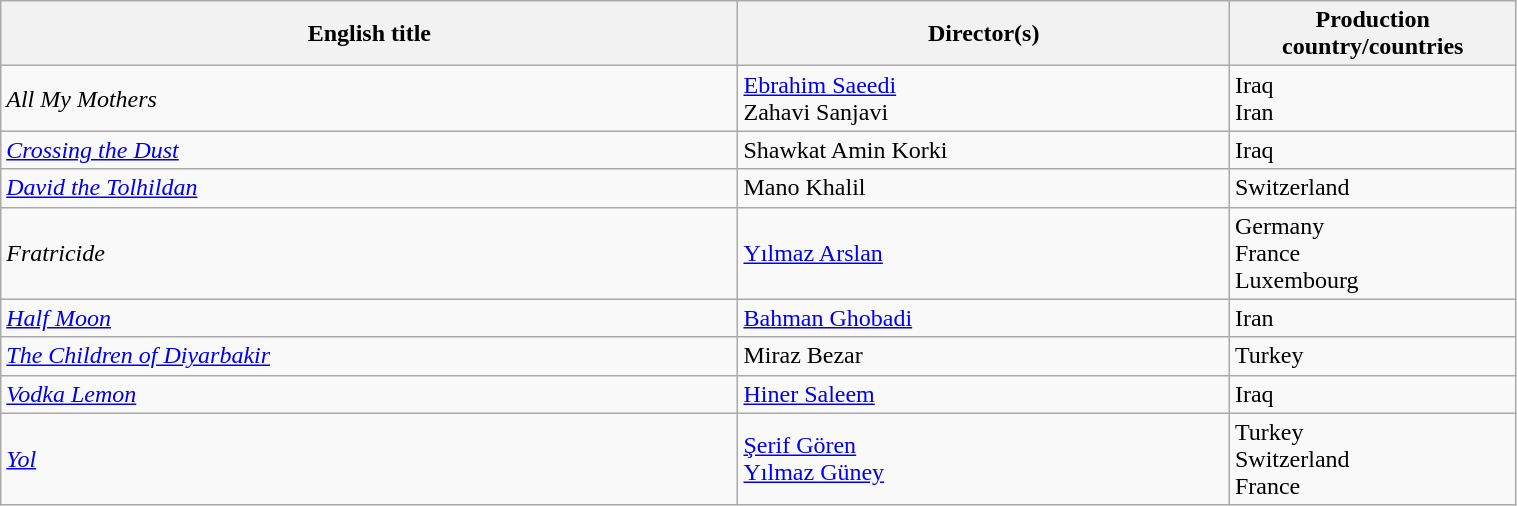<table class="sortable wikitable" width="80%" cellpadding="5">
<tr>
<th width="30%">English title</th>
<th width="20%">Director(s)</th>
<th width="10%">Production country/countries</th>
</tr>
<tr>
<td><em>All My Mothers</em></td>
<td><a href='#'>Ebrahim Saeedi</a><br>Zahavi Sanjavi</td>
<td>Iraq<br>Iran</td>
</tr>
<tr>
<td><em><a href='#'>Crossing the Dust</a></em></td>
<td>Shawkat Amin Korki</td>
<td>Iraq</td>
</tr>
<tr>
<td><em><a href='#'>David the Tolhildan</a></em></td>
<td>Mano Khalil</td>
<td>Switzerland</td>
</tr>
<tr>
<td><em>Fratricide</em></td>
<td><a href='#'>Yılmaz Arslan</a></td>
<td>Germany<br>France<br>Luxembourg</td>
</tr>
<tr>
<td><em><a href='#'>Half Moon</a></em></td>
<td><a href='#'>Bahman Ghobadi</a></td>
<td>Iran</td>
</tr>
<tr>
<td><em><a href='#'>The Children of Diyarbakir</a></em></td>
<td>Miraz Bezar</td>
<td>Turkey</td>
</tr>
<tr>
<td><em><a href='#'>Vodka Lemon</a></em></td>
<td><a href='#'>Hiner Saleem</a></td>
<td>Iraq</td>
</tr>
<tr>
<td><em><a href='#'>Yol</a></em></td>
<td><a href='#'>Şerif Gören</a><br><a href='#'>Yılmaz Güney</a></td>
<td>Turkey<br>Switzerland<br>France</td>
</tr>
</table>
